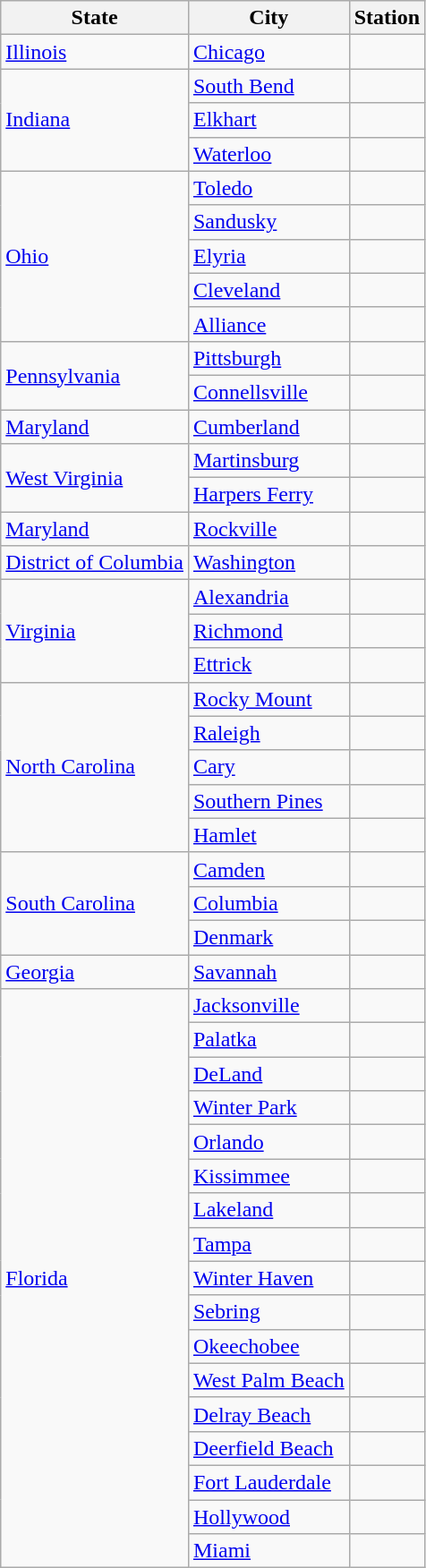<table class="wikitable">
<tr>
<th>State</th>
<th>City</th>
<th>Station</th>
</tr>
<tr>
<td rowspan='1'><a href='#'>Illinois</a></td>
<td><a href='#'>Chicago</a></td>
<td></td>
</tr>
<tr>
<td rowspan="3"><a href='#'>Indiana</a></td>
<td><a href='#'>South Bend</a></td>
<td></td>
</tr>
<tr>
<td><a href='#'>Elkhart</a></td>
<td></td>
</tr>
<tr>
<td><a href='#'>Waterloo</a></td>
<td></td>
</tr>
<tr>
<td rowspan="5"><a href='#'>Ohio</a></td>
<td><a href='#'>Toledo</a></td>
<td></td>
</tr>
<tr>
<td><a href='#'>Sandusky</a></td>
<td></td>
</tr>
<tr>
<td><a href='#'>Elyria</a></td>
<td></td>
</tr>
<tr>
<td><a href='#'>Cleveland</a></td>
<td></td>
</tr>
<tr>
<td><a href='#'>Alliance</a></td>
<td></td>
</tr>
<tr>
<td rowspan="2"><a href='#'>Pennsylvania</a></td>
<td><a href='#'>Pittsburgh</a></td>
<td></td>
</tr>
<tr>
<td><a href='#'>Connellsville</a></td>
<td></td>
</tr>
<tr>
<td><a href='#'>Maryland</a></td>
<td><a href='#'>Cumberland</a></td>
<td></td>
</tr>
<tr>
<td rowspan="2"><a href='#'>West Virginia</a></td>
<td><a href='#'>Martinsburg</a></td>
<td></td>
</tr>
<tr>
<td><a href='#'>Harpers Ferry</a></td>
<td></td>
</tr>
<tr>
<td><a href='#'>Maryland</a></td>
<td><a href='#'>Rockville</a></td>
<td></td>
</tr>
<tr>
<td><a href='#'>District of Columbia</a></td>
<td><a href='#'>Washington</a></td>
<td></td>
</tr>
<tr>
<td rowspan="3"><a href='#'>Virginia</a></td>
<td><a href='#'>Alexandria</a></td>
<td></td>
</tr>
<tr>
<td><a href='#'>Richmond</a></td>
<td></td>
</tr>
<tr>
<td><a href='#'>Ettrick</a></td>
<td></td>
</tr>
<tr>
<td rowspan="5"><a href='#'>North Carolina</a></td>
<td><a href='#'>Rocky Mount</a></td>
<td></td>
</tr>
<tr>
<td><a href='#'>Raleigh</a></td>
<td></td>
</tr>
<tr>
<td><a href='#'>Cary</a></td>
<td></td>
</tr>
<tr>
<td><a href='#'>Southern Pines</a></td>
<td></td>
</tr>
<tr>
<td><a href='#'>Hamlet</a></td>
<td></td>
</tr>
<tr>
<td rowspan="3"><a href='#'>South Carolina</a></td>
<td><a href='#'>Camden</a></td>
<td></td>
</tr>
<tr>
<td><a href='#'>Columbia</a></td>
<td></td>
</tr>
<tr>
<td><a href='#'>Denmark</a></td>
<td></td>
</tr>
<tr>
<td><a href='#'>Georgia</a></td>
<td><a href='#'>Savannah</a></td>
<td></td>
</tr>
<tr>
<td rowspan="17"><a href='#'>Florida</a></td>
<td><a href='#'>Jacksonville</a></td>
<td></td>
</tr>
<tr>
<td><a href='#'>Palatka</a></td>
<td></td>
</tr>
<tr>
<td><a href='#'>DeLand</a></td>
<td></td>
</tr>
<tr>
<td><a href='#'>Winter Park</a></td>
<td></td>
</tr>
<tr>
<td><a href='#'>Orlando</a></td>
<td></td>
</tr>
<tr>
<td><a href='#'>Kissimmee</a></td>
<td></td>
</tr>
<tr>
<td><a href='#'>Lakeland</a></td>
<td></td>
</tr>
<tr>
<td><a href='#'>Tampa</a></td>
<td></td>
</tr>
<tr>
<td><a href='#'>Winter Haven</a></td>
<td></td>
</tr>
<tr>
<td><a href='#'>Sebring</a></td>
<td></td>
</tr>
<tr>
<td><a href='#'>Okeechobee</a></td>
<td></td>
</tr>
<tr>
<td><a href='#'>West Palm Beach</a></td>
<td></td>
</tr>
<tr>
<td><a href='#'>Delray Beach</a></td>
<td></td>
</tr>
<tr>
<td><a href='#'>Deerfield Beach</a></td>
<td></td>
</tr>
<tr>
<td><a href='#'>Fort Lauderdale</a></td>
<td></td>
</tr>
<tr>
<td><a href='#'>Hollywood</a></td>
<td></td>
</tr>
<tr>
<td><a href='#'>Miami</a></td>
<td></td>
</tr>
</table>
